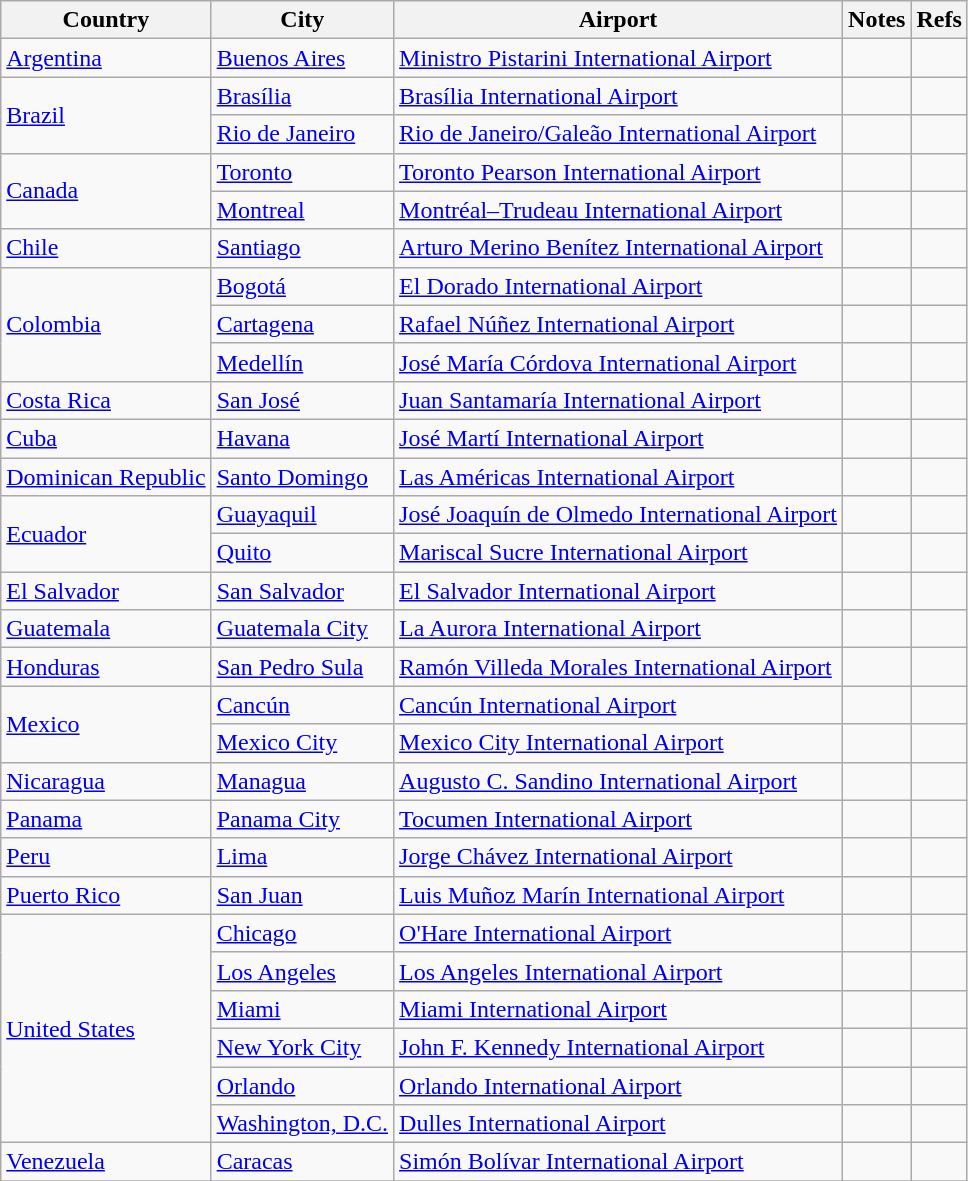<table class="wikitable sortable">
<tr>
<th>Country</th>
<th>City</th>
<th>Airport</th>
<th>Notes</th>
<th class=unsortable>Refs</th>
</tr>
<tr>
<td><a href='#'>Argentina</a></td>
<td><a href='#'>Buenos Aires</a></td>
<td><a href='#'>Ministro Pistarini International Airport</a></td>
<td></td>
<td></td>
</tr>
<tr>
<td rowspan=2><a href='#'>Brazil</a></td>
<td><a href='#'>Brasília</a></td>
<td><a href='#'>Brasília International Airport</a></td>
<td></td>
<td></td>
</tr>
<tr>
<td><a href='#'>Rio de Janeiro</a></td>
<td><a href='#'>Rio de Janeiro/Galeão International Airport</a></td>
<td></td>
<td></td>
</tr>
<tr>
<td rowspan="2"><a href='#'>Canada</a></td>
<td><a href='#'>Toronto</a></td>
<td><a href='#'>Toronto Pearson International Airport</a></td>
<td></td>
<td></td>
</tr>
<tr>
<td><a href='#'>Montreal</a></td>
<td><a href='#'>Montréal–Trudeau International Airport</a></td>
<td></td>
<td></td>
</tr>
<tr>
<td><a href='#'>Chile</a></td>
<td><a href='#'>Santiago</a></td>
<td><a href='#'>Arturo Merino Benítez International Airport</a></td>
<td></td>
<td></td>
</tr>
<tr>
<td rowspan=3><a href='#'>Colombia</a></td>
<td><a href='#'>Bogotá</a></td>
<td><a href='#'>El Dorado International Airport</a></td>
<td align=center></td>
<td></td>
</tr>
<tr>
<td><a href='#'>Cartagena</a></td>
<td><a href='#'>Rafael Núñez International Airport</a></td>
<td align=center></td>
<td></td>
</tr>
<tr>
<td><a href='#'>Medellín</a></td>
<td><a href='#'>José María Córdova International Airport</a></td>
<td align=center></td>
<td></td>
</tr>
<tr>
<td><a href='#'>Costa Rica</a></td>
<td><a href='#'>San José</a></td>
<td><a href='#'>Juan Santamaría International Airport</a></td>
<td></td>
<td></td>
</tr>
<tr>
<td><a href='#'>Cuba</a></td>
<td><a href='#'>Havana</a></td>
<td><a href='#'>José Martí International Airport</a></td>
<td></td>
<td></td>
</tr>
<tr>
<td><a href='#'>Dominican Republic</a></td>
<td><a href='#'>Santo Domingo</a></td>
<td><a href='#'>Las Américas International Airport</a></td>
<td></td>
<td></td>
</tr>
<tr>
<td rowspan=2><a href='#'>Ecuador</a></td>
<td><a href='#'>Guayaquil</a></td>
<td><a href='#'>José Joaquín de Olmedo International Airport</a></td>
<td></td>
<td></td>
</tr>
<tr>
<td><a href='#'>Quito</a></td>
<td><a href='#'>Mariscal Sucre International Airport</a></td>
<td align=center></td>
<td></td>
</tr>
<tr>
<td><a href='#'>El Salvador</a></td>
<td><a href='#'>San Salvador</a></td>
<td><a href='#'>El Salvador International Airport</a></td>
<td align=center></td>
<td></td>
</tr>
<tr>
<td><a href='#'>Guatemala</a></td>
<td><a href='#'>Guatemala City</a></td>
<td><a href='#'>La Aurora International Airport</a></td>
<td align=center></td>
<td></td>
</tr>
<tr>
<td><a href='#'>Honduras</a></td>
<td><a href='#'>San Pedro Sula</a></td>
<td><a href='#'>Ramón Villeda Morales International Airport</a></td>
<td></td>
<td></td>
</tr>
<tr>
<td rowspan=2><a href='#'>Mexico</a></td>
<td><a href='#'>Cancún</a></td>
<td><a href='#'>Cancún International Airport</a></td>
<td align=center></td>
<td></td>
</tr>
<tr>
<td><a href='#'>Mexico City</a></td>
<td><a href='#'>Mexico City International Airport</a></td>
<td align=center></td>
<td></td>
</tr>
<tr>
<td><a href='#'>Nicaragua</a></td>
<td><a href='#'>Managua</a></td>
<td><a href='#'>Augusto C. Sandino International Airport</a></td>
<td></td>
<td></td>
</tr>
<tr>
<td><a href='#'>Panama</a></td>
<td><a href='#'>Panama City</a></td>
<td><a href='#'>Tocumen International Airport</a></td>
<td></td>
<td></td>
</tr>
<tr>
<td><a href='#'>Peru</a></td>
<td><a href='#'>Lima</a></td>
<td><a href='#'>Jorge Chávez International Airport</a></td>
<td align=center></td>
<td></td>
</tr>
<tr>
<td><a href='#'>Puerto Rico</a></td>
<td><a href='#'>San Juan</a></td>
<td><a href='#'>Luis Muñoz Marín International Airport</a></td>
<td></td>
<td></td>
</tr>
<tr>
<td rowspan=6><a href='#'>United States</a></td>
<td><a href='#'>Chicago</a></td>
<td><a href='#'>O'Hare International Airport</a></td>
<td></td>
<td></td>
</tr>
<tr>
<td><a href='#'>Los Angeles</a></td>
<td><a href='#'>Los Angeles International Airport</a></td>
<td align=center></td>
<td></td>
</tr>
<tr>
<td><a href='#'>Miami</a></td>
<td><a href='#'>Miami International Airport</a></td>
<td align=center></td>
<td></td>
</tr>
<tr>
<td><a href='#'>New York City</a></td>
<td><a href='#'>John F. Kennedy International Airport</a></td>
<td align=center></td>
<td></td>
</tr>
<tr>
<td><a href='#'>Orlando</a></td>
<td><a href='#'>Orlando International Airport</a></td>
<td></td>
<td></td>
</tr>
<tr>
<td><a href='#'>Washington, D.C.</a></td>
<td><a href='#'>Dulles International Airport</a></td>
<td align=center></td>
<td></td>
</tr>
<tr>
<td><a href='#'>Venezuela</a></td>
<td><a href='#'>Caracas</a></td>
<td><a href='#'>Simón Bolívar International Airport</a></td>
<td></td>
<td></td>
</tr>
<tr>
</tr>
</table>
